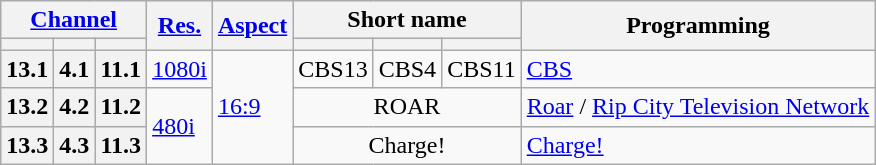<table class="wikitable">
<tr>
<th scope = "col" colspan="3"><a href='#'>Channel</a></th>
<th scope = "col" rowspan="2"><a href='#'>Res.</a></th>
<th scope = "col" rowspan="2"><a href='#'>Aspect</a></th>
<th scope = "col" colspan="3">Short name</th>
<th scope = "col" rowspan="2">Programming</th>
</tr>
<tr>
<th scope = col></th>
<th></th>
<th></th>
<th></th>
<th></th>
<th></th>
</tr>
<tr>
<th scope = "row">13.1</th>
<th>4.1</th>
<th>11.1</th>
<td><a href='#'>1080i</a></td>
<td rowspan="3"><a href='#'>16:9</a></td>
<td>CBS13</td>
<td>CBS4</td>
<td>CBS11</td>
<td><a href='#'>CBS</a></td>
</tr>
<tr>
<th scope = "row">13.2</th>
<th>4.2</th>
<th>11.2</th>
<td rowspan=2><a href='#'>480i</a></td>
<td colspan="3" style="text-align: center;">ROAR</td>
<td><a href='#'>Roar</a> / <a href='#'>Rip City Television Network</a></td>
</tr>
<tr>
<th scope = "row">13.3</th>
<th>4.3</th>
<th>11.3</th>
<td colspan="3" style="text-align: center;">Charge!</td>
<td><a href='#'>Charge!</a></td>
</tr>
</table>
